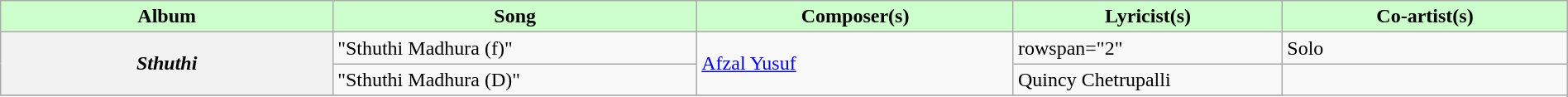<table class="wikitable plainrowheaders" width="100%" textcolor:#000;">
<tr style="background:#cfc; text-align:center;">
<td scope="col" width="21%"><strong>Album</strong></td>
<td scope="col" width=23%><strong>Song</strong></td>
<td scope="col" width=20%><strong>Composer(s)</strong></td>
<td scope="col" width=17%><strong>Lyricist(s)</strong></td>
<td scope="col" width=18%><strong>Co-artist(s)</strong></td>
</tr>
<tr>
<th "row" rowspan="2"><em>Sthuthi</em></th>
<td>"Sthuthi Madhura (f)"</td>
<td rowspan="2"><a href='#'>Afzal Yusuf</a></td>
<td>rowspan="2" </td>
<td>Solo</td>
</tr>
<tr>
<td>"Sthuthi Madhura (D)"</td>
<td>Quincy Chetrupalli</td>
</tr>
<tr>
</tr>
</table>
